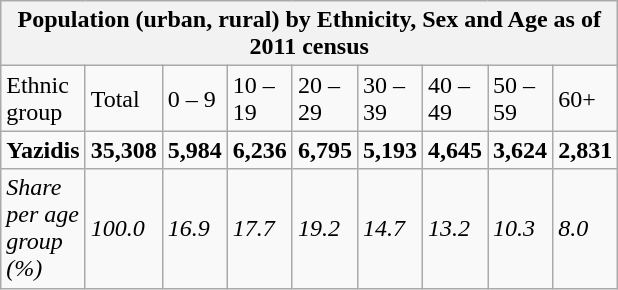<table class="wikitable" width="400px">
<tr>
<th colspan=19>Population (urban, rural) by Ethnicity, Sex and Age as of 2011 census</th>
</tr>
<tr>
<td>Ethnic group</td>
<td>Total</td>
<td>0 – 9</td>
<td>10 – 19</td>
<td>20 – 29</td>
<td>30 – 39</td>
<td>40 – 49</td>
<td>50 – 59</td>
<td>60+</td>
</tr>
<tr>
<td><strong>Yazidis</strong></td>
<td><strong>35,308</strong></td>
<td><strong>5,984</strong></td>
<td><strong>6,236</strong></td>
<td><strong>6,795</strong></td>
<td><strong>5,193</strong></td>
<td><strong>4,645</strong></td>
<td><strong>3,624</strong></td>
<td><strong>2,831</strong></td>
</tr>
<tr>
<td><em>Share per age group (%)</em></td>
<td><em>100.0</em></td>
<td><em>16.9</em></td>
<td><em>17.7</em></td>
<td><em>19.2</em></td>
<td><em>14.7</em></td>
<td><em>13.2</em></td>
<td><em>10.3</em></td>
<td><em>8.0</em></td>
</tr>
</table>
